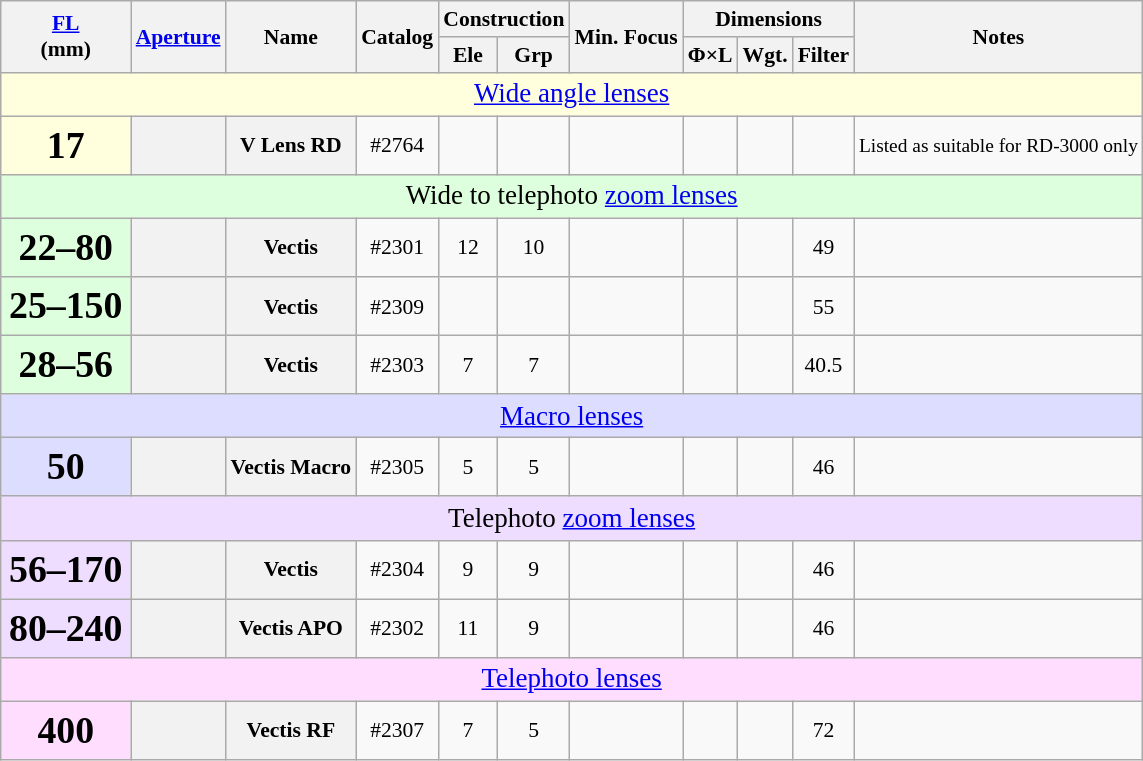<table class="wikitable sortable" style="font-size:90%;text-align:center;">
<tr>
<th rowspan=2><a href='#'>FL</a><br>(mm)</th>
<th rowspan=2><a href='#'>Aperture</a></th>
<th rowspan=2>Name</th>
<th rowspan=2>Catalog</th>
<th colspan=2>Construction</th>
<th rowspan=2>Min. Focus</th>
<th colspan=3>Dimensions</th>
<th rowspan=2 class="unsortable">Notes</th>
</tr>
<tr>
<th>Ele</th>
<th>Grp</th>
<th>Φ×L</th>
<th>Wgt.</th>
<th>Filter</th>
</tr>
<tr>
<td colspan=12 style="font-size:125%;background:#ffd;" data-sort-value="zzzc"><a href='#'>Wide angle lenses</a></td>
</tr>
<tr>
<th style="background:#ffd;font-size:175%;">17</th>
<th></th>
<th>V Lens RD</th>
<td>#2764</td>
<td></td>
<td></td>
<td></td>
<td></td>
<td></td>
<td></td>
<td style="font-size:90%;text-align:left">Listed as suitable for RD-3000 only</td>
</tr>
<tr>
<td colspan=12 style="font-size:125%;background:#dfd;" data-sort-value="zzzd">Wide to telephoto <a href='#'>zoom lenses</a></td>
</tr>
<tr>
<th style="background:#dfd;font-size:175%;">22–80</th>
<th></th>
<th>Vectis</th>
<td>#2301</td>
<td>12</td>
<td>10</td>
<td></td>
<td></td>
<td></td>
<td>49</td>
<td style="font-size:90%;text-align:left"></td>
</tr>
<tr>
<th style="background:#dfd;font-size:175%;">25–150</th>
<th></th>
<th>Vectis</th>
<td>#2309</td>
<td></td>
<td></td>
<td></td>
<td></td>
<td></td>
<td>55</td>
<td style="font-size:90%;text-align:left"></td>
</tr>
<tr>
<th style="background:#dfd;font-size:175%;">28–56</th>
<th></th>
<th>Vectis</th>
<td>#2303</td>
<td>7</td>
<td>7</td>
<td></td>
<td></td>
<td></td>
<td>40.5</td>
<td style="font-size:90%;text-align:left"></td>
</tr>
<tr>
<td colspan=12 style="font-size:125%;background:#ddf;" data-sort-value="zzze"><a href='#'>Macro lenses</a></td>
</tr>
<tr>
<th style="background:#ddf;font-size:175%;">50</th>
<th></th>
<th>Vectis Macro</th>
<td>#2305</td>
<td>5</td>
<td>5</td>
<td></td>
<td></td>
<td></td>
<td>46</td>
<td style="font-size:90%;text-align:left"></td>
</tr>
<tr>
<td colspan=12 style="font-size:125%;background:#edf;" data-sort-value="zzzf">Telephoto <a href='#'>zoom lenses</a></td>
</tr>
<tr>
<th style="background:#edf;font-size:175%;">56–170</th>
<th></th>
<th>Vectis</th>
<td>#2304</td>
<td>9</td>
<td>9</td>
<td></td>
<td></td>
<td></td>
<td>46</td>
<td style="font-size:90%;text-align:left"></td>
</tr>
<tr>
<th style="background:#edf;font-size:175%;">80–240</th>
<th></th>
<th>Vectis APO</th>
<td>#2302</td>
<td>11</td>
<td>9</td>
<td></td>
<td></td>
<td></td>
<td>46</td>
<td style="font-size:90%;text-align:left"></td>
</tr>
<tr>
<td colspan=12 style="font-size:125%;background:#fdf;" data-sort-value="zzzg"><a href='#'>Telephoto lenses</a></td>
</tr>
<tr>
<th style="background:#fdf;font-size:175%;">400</th>
<th></th>
<th>Vectis RF</th>
<td>#2307</td>
<td>7</td>
<td>5</td>
<td></td>
<td></td>
<td></td>
<td>72</td>
<td style="font-size:90%;text-align:left"></td>
</tr>
</table>
